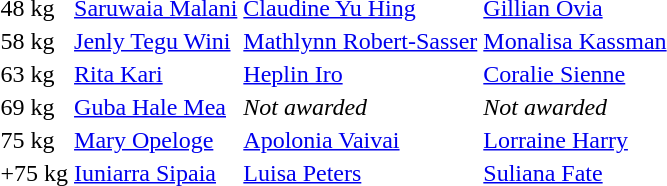<table>
<tr>
<td>48 kg</td>
<td><a href='#'>Saruwaia Malani</a><br></td>
<td><a href='#'>Claudine Yu Hing</a><br></td>
<td><a href='#'>Gillian Ovia</a><br></td>
</tr>
<tr>
<td>58 kg</td>
<td><a href='#'>Jenly Tegu Wini</a><br></td>
<td><a href='#'>Mathlynn Robert-Sasser</a><br></td>
<td><a href='#'>Monalisa Kassman</a><br></td>
</tr>
<tr>
<td>63 kg</td>
<td><a href='#'>Rita Kari</a><br></td>
<td><a href='#'>Heplin Iro</a><br></td>
<td><a href='#'>Coralie Sienne</a><br></td>
</tr>
<tr>
<td>69 kg</td>
<td><a href='#'>Guba Hale Mea</a><br></td>
<td><em>Not awarded</em></td>
<td><em>Not awarded</em></td>
</tr>
<tr>
<td>75 kg</td>
<td><a href='#'>Mary Opeloge</a><br></td>
<td><a href='#'>Apolonia Vaivai</a><br></td>
<td><a href='#'>Lorraine Harry</a><br></td>
</tr>
<tr>
<td>+75 kg</td>
<td><a href='#'>Iuniarra Sipaia</a><br></td>
<td><a href='#'>Luisa Peters</a><br></td>
<td><a href='#'>Suliana Fate</a><br></td>
</tr>
</table>
